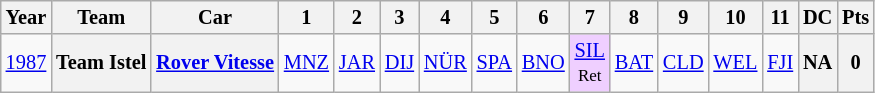<table class="wikitable" style="text-align:center; font-size:85%">
<tr>
<th>Year</th>
<th>Team</th>
<th>Car</th>
<th>1</th>
<th>2</th>
<th>3</th>
<th>4</th>
<th>5</th>
<th>6</th>
<th>7</th>
<th>8</th>
<th>9</th>
<th>10</th>
<th>11</th>
<th>DC</th>
<th>Pts</th>
</tr>
<tr>
<td><a href='#'>1987</a></td>
<th> Team Istel</th>
<th><a href='#'>Rover Vitesse</a></th>
<td><a href='#'>MNZ</a></td>
<td><a href='#'>JAR</a></td>
<td><a href='#'>DIJ</a></td>
<td><a href='#'>NÜR</a></td>
<td><a href='#'>SPA</a></td>
<td><a href='#'>BNO</a></td>
<td style="background:#efcfff;"><a href='#'>SIL</a><br><small>Ret</small></td>
<td><a href='#'>BAT</a></td>
<td><a href='#'>CLD</a></td>
<td><a href='#'>WEL</a></td>
<td><a href='#'>FJI</a></td>
<th>NA</th>
<th>0</th>
</tr>
</table>
